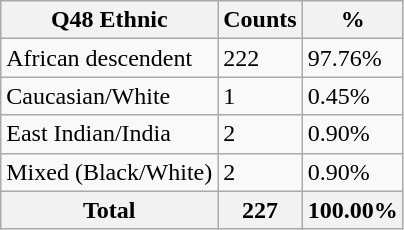<table class="wikitable sortable">
<tr>
<th>Q48 Ethnic</th>
<th>Counts</th>
<th>%</th>
</tr>
<tr>
<td>African descendent</td>
<td>222</td>
<td>97.76%</td>
</tr>
<tr>
<td>Caucasian/White</td>
<td>1</td>
<td>0.45%</td>
</tr>
<tr>
<td>East Indian/India</td>
<td>2</td>
<td>0.90%</td>
</tr>
<tr>
<td>Mixed (Black/White)</td>
<td>2</td>
<td>0.90%</td>
</tr>
<tr>
<th>Total</th>
<th>227</th>
<th>100.00%</th>
</tr>
</table>
